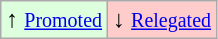<table class="wikitable" align="center">
<tr>
<td style="background:#ddffdd">↑ <small><a href='#'>Promoted</a></small></td>
<td style="background:#ffcccc">↓ <small><a href='#'>Relegated</a></small></td>
</tr>
</table>
